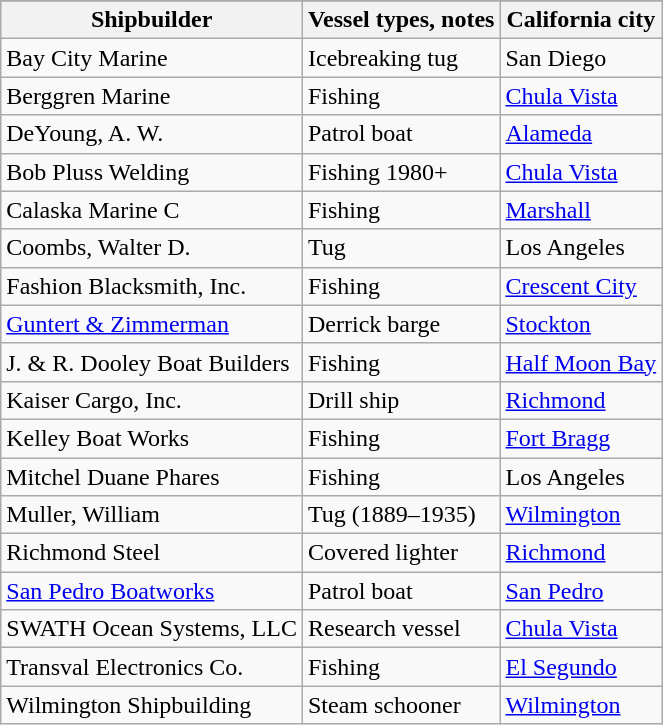<table class="wikitable">
<tr>
</tr>
<tr>
<th>Shipbuilder</th>
<th>Vessel types, notes</th>
<th>California city</th>
</tr>
<tr>
<td>Bay City Marine</td>
<td>Icebreaking tug</td>
<td>San Diego</td>
</tr>
<tr>
<td>Berggren Marine</td>
<td>Fishing</td>
<td><a href='#'>Chula Vista</a></td>
</tr>
<tr>
<td>DeYoung, A. W.</td>
<td>Patrol boat</td>
<td><a href='#'>Alameda</a></td>
</tr>
<tr>
<td>Bob Pluss Welding</td>
<td>Fishing 1980+</td>
<td><a href='#'>Chula Vista</a></td>
</tr>
<tr>
<td>Calaska Marine C</td>
<td>Fishing</td>
<td><a href='#'>Marshall</a></td>
</tr>
<tr>
<td>Coombs, Walter D.</td>
<td>Tug</td>
<td>Los Angeles</td>
</tr>
<tr>
<td>Fashion Blacksmith, Inc.</td>
<td>Fishing</td>
<td><a href='#'>Crescent City</a></td>
</tr>
<tr>
<td><a href='#'>Guntert & Zimmerman</a></td>
<td>Derrick barge</td>
<td><a href='#'>Stockton</a></td>
</tr>
<tr>
<td>J. & R. Dooley Boat Builders</td>
<td>Fishing</td>
<td><a href='#'>Half Moon Bay</a></td>
</tr>
<tr>
<td>Kaiser Cargo, Inc.</td>
<td>Drill ship</td>
<td><a href='#'>Richmond</a></td>
</tr>
<tr>
<td>Kelley Boat Works</td>
<td>Fishing</td>
<td><a href='#'>Fort Bragg</a></td>
</tr>
<tr>
<td>Mitchel Duane Phares</td>
<td>Fishing</td>
<td>Los Angeles</td>
</tr>
<tr>
<td>Muller, William</td>
<td>Tug (1889–1935)</td>
<td><a href='#'>Wilmington</a></td>
</tr>
<tr>
<td>Richmond Steel</td>
<td>Covered lighter</td>
<td><a href='#'>Richmond</a></td>
</tr>
<tr>
<td><a href='#'>San Pedro Boatworks</a></td>
<td>Patrol boat</td>
<td><a href='#'>San Pedro</a></td>
</tr>
<tr>
<td>SWATH Ocean Systems, LLC</td>
<td>Research vessel</td>
<td><a href='#'>Chula Vista</a></td>
</tr>
<tr>
<td>Transval Electronics Co.</td>
<td>Fishing</td>
<td><a href='#'>El Segundo</a></td>
</tr>
<tr>
<td>Wilmington Shipbuilding</td>
<td>Steam schooner</td>
<td><a href='#'>Wilmington</a></td>
</tr>
</table>
